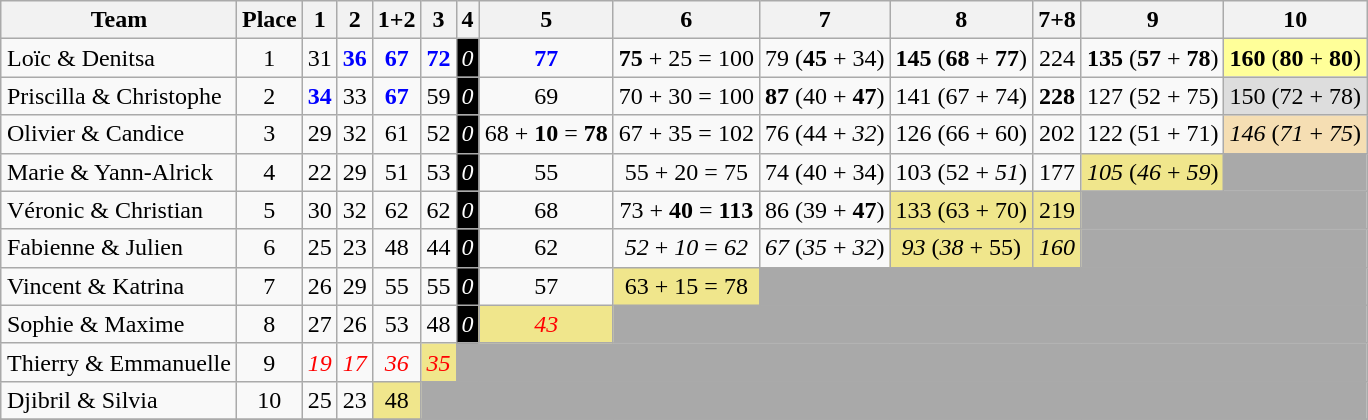<table class="wikitable sortable" style="margin:auto; text-align:center;">
<tr>
<th>Team</th>
<th>Place</th>
<th>1</th>
<th>2</th>
<th>1+2</th>
<th>3</th>
<th>4</th>
<th>5</th>
<th>6</th>
<th>7</th>
<th>8</th>
<th>7+8</th>
<th>9</th>
<th>10</th>
</tr>
<tr>
<td style="text-align:left;">Loïc & Denitsa</td>
<td>1</td>
<td>31</td>
<td style="color:blue;"><strong>36</strong></td>
<td style="color:blue;"><strong>67</strong></td>
<td style="color:blue;"><strong>72</strong></td>
<td style="text-align:left; background-color:black; color:white;"><em>0</em></td>
<td style="color:blue;"><strong>77</strong></td>
<td><span><strong>75</strong></span> + 25 = 100</td>
<td>79 (<span><strong>45</strong></span> + 34)</td>
<td><span><strong>145</strong></span> (<span><strong>68</strong></span> + <span><strong>77</strong></span>)</td>
<td>224</td>
<td><span><strong>135</strong></span> (<span><strong>57</strong></span> + <span><strong>78</strong></span>)</td>
<td style="background-color:#FFFF99;"><span><strong>160</strong></span> (<span><strong>80</strong></span> + <span><strong>80</strong></span>)</td>
</tr>
<tr>
<td style="text-align:left;">Priscilla & Christophe</td>
<td>2</td>
<td style="color:blue;"><strong>34</strong></td>
<td>33</td>
<td style="color:blue;"><strong>67</strong></td>
<td>59</td>
<td style="text-align:left; background-color:black; color:white;"><em>0</em></td>
<td>69</td>
<td>70 + 30 = 100</td>
<td><span><strong>87</strong></span> (40 + <span><strong>47</strong></span>)</td>
<td>141 (67 + 74)</td>
<td><span><strong>228</strong></span></td>
<td>127 (52 + 75)</td>
<td style="background-color:#DDDDDD;">150 (72 + 78)</td>
</tr>
<tr>
<td style="text-align:left;">Olivier & Candice</td>
<td>3</td>
<td>29</td>
<td>32</td>
<td>61</td>
<td>52</td>
<td style="text-align:left; background-color:black; color:white;"><em>0</em></td>
<td>68 + <span><strong>10</strong></span> = <span><strong>78</strong></span></td>
<td>67 + 35 = 102</td>
<td>76 (44 + <span><em>32</em></span>)</td>
<td>126 (66 + 60)</td>
<td>202</td>
<td>122 (51 + 71)</td>
<td style="background-color:wheat;"><span><em>146</em></span> (<span><em>71</em></span> + <span><em>75</em></span>)</td>
</tr>
<tr>
<td style="text-align:left;">Marie & Yann-Alrick</td>
<td>4</td>
<td>22</td>
<td>29</td>
<td>51</td>
<td>53</td>
<td style="text-align:left; background-color:black; color:white;"><em>0</em></td>
<td>55</td>
<td>55 + 20 = 75</td>
<td>74 (40 + 34)</td>
<td>103 (52 + <span><em>51</em></span>)</td>
<td>177</td>
<td style="background-color:Khaki;"><span><em>105</em></span> (<span><em>46</em></span> + <span><em>59</em></span>)</td>
<td style="background:darkgray;" colspan="1"></td>
</tr>
<tr>
<td style="text-align:left;">Véronic & Christian</td>
<td>5</td>
<td>30</td>
<td>32</td>
<td>62</td>
<td>62</td>
<td style="text-align:left; background-color:black; color:white;"><em>0</em></td>
<td>68</td>
<td>73 + <span><strong>40</strong></span> = <span><strong>113</strong></span></td>
<td>86 (39 + <span><strong>47</strong></span>)</td>
<td style="background-color:Khaki;">133 (63 + 70)</td>
<td style="background-color:Khaki;">219</td>
<td style="background:darkgray;" colspan="2"></td>
</tr>
<tr>
<td style="text-align:left;">Fabienne & Julien</td>
<td>6</td>
<td>25</td>
<td>23</td>
<td>48</td>
<td>44</td>
<td style="text-align:left; background-color:black; color:white;"><em>0</em></td>
<td>62</td>
<td><span><em>52</em></span> + <span><em>10</em></span> = <span><em>62</em></span></td>
<td><span><em>67</em></span> (<span><em>35</em></span> + <span><em>32</em></span>)</td>
<td style="background-color:Khaki;"><span><em>93</em></span> (<span><em>38</em></span> + 55)</td>
<td style="background-color:Khaki;"><span><em>160</em></span></td>
<td style="background:darkgray;" colspan="2"></td>
</tr>
<tr>
<td style="text-align:left;">Vincent & Katrina</td>
<td>7</td>
<td>26</td>
<td>29</td>
<td>55</td>
<td>55</td>
<td style="text-align:left; background-color:black; color:white;"><em>0</em></td>
<td>57</td>
<td style="background-color:Khaki;">63 + 15 = 78</td>
<td style="background:darkgray;" colspan="5"></td>
</tr>
<tr>
<td style="text-align:left;">Sophie & Maxime</td>
<td>8</td>
<td>27</td>
<td>26</td>
<td>53</td>
<td>48</td>
<td style="text-align:left; background-color:black; color:white;"><em>0</em></td>
<td style="background-color:Khaki; color:red;"><em>43</em></td>
<td style="background:darkgray;" colspan="6"></td>
</tr>
<tr>
<td style="text-align:left;">Thierry & Emmanuelle</td>
<td>9</td>
<td style="color:red;"><em>19</em></td>
<td style="color:red;"><em>17</em></td>
<td style="color:red;"><em>36</em></td>
<td style="background-color:Khaki; color:red;"><em>35</em></td>
<td style="background:darkgray;" colspan="8"></td>
</tr>
<tr>
<td style="text-align:left;">Djibril & Silvia</td>
<td>10</td>
<td>25</td>
<td>23</td>
<td style="background-color:Khaki;">48</td>
<td style="background:darkgray;" colspan="10"></td>
</tr>
<tr>
</tr>
</table>
